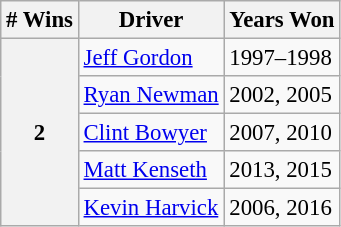<table class="wikitable" style="font-size: 95%;">
<tr>
<th># Wins</th>
<th>Driver</th>
<th>Years Won</th>
</tr>
<tr>
<th rowspan="5">2</th>
<td><a href='#'>Jeff Gordon</a></td>
<td>1997–1998</td>
</tr>
<tr>
<td><a href='#'>Ryan Newman</a></td>
<td>2002, 2005</td>
</tr>
<tr>
<td><a href='#'>Clint Bowyer</a></td>
<td>2007, 2010</td>
</tr>
<tr>
<td><a href='#'>Matt Kenseth</a></td>
<td>2013, 2015</td>
</tr>
<tr>
<td><a href='#'>Kevin Harvick</a></td>
<td>2006, 2016</td>
</tr>
</table>
